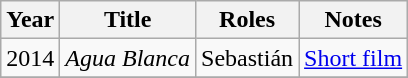<table class="wikitable sortable">
<tr>
<th>Year</th>
<th>Title</th>
<th>Roles</th>
<th>Notes</th>
</tr>
<tr>
<td>2014</td>
<td><em>Agua Blanca</em></td>
<td>Sebastián</td>
<td><a href='#'>Short film</a></td>
</tr>
<tr>
</tr>
</table>
